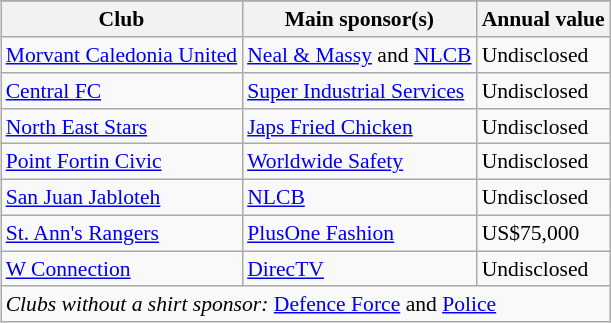<table class="wikitable collapsible" style="text-align:left;margin-left:1em;float:right; font-size:90%">
<tr>
</tr>
<tr>
<th>Club</th>
<th>Main sponsor(s)</th>
<th>Annual value</th>
</tr>
<tr>
<td><a href='#'>Morvant Caledonia United</a></td>
<td><a href='#'>Neal & Massy</a> and <a href='#'>NLCB</a></td>
<td>Undisclosed</td>
</tr>
<tr>
<td><a href='#'>Central FC</a></td>
<td><a href='#'>Super Industrial Services</a></td>
<td>Undisclosed</td>
</tr>
<tr>
<td><a href='#'>North East Stars</a></td>
<td><a href='#'>Japs Fried Chicken</a></td>
<td>Undisclosed</td>
</tr>
<tr>
<td><a href='#'>Point Fortin Civic</a></td>
<td><a href='#'>Worldwide Safety</a></td>
<td>Undisclosed</td>
</tr>
<tr>
<td><a href='#'>San Juan Jabloteh</a></td>
<td><a href='#'>NLCB</a></td>
<td>Undisclosed</td>
</tr>
<tr>
<td><a href='#'>St. Ann's Rangers</a></td>
<td><a href='#'>PlusOne Fashion</a></td>
<td>US$75,000</td>
</tr>
<tr>
<td><a href='#'>W Connection</a></td>
<td><a href='#'>DirecTV</a></td>
<td>Undisclosed</td>
</tr>
<tr>
<td colspan="3"><em>Clubs without a shirt sponsor:</em> <a href='#'>Defence Force</a> and <a href='#'>Police</a></td>
</tr>
</table>
